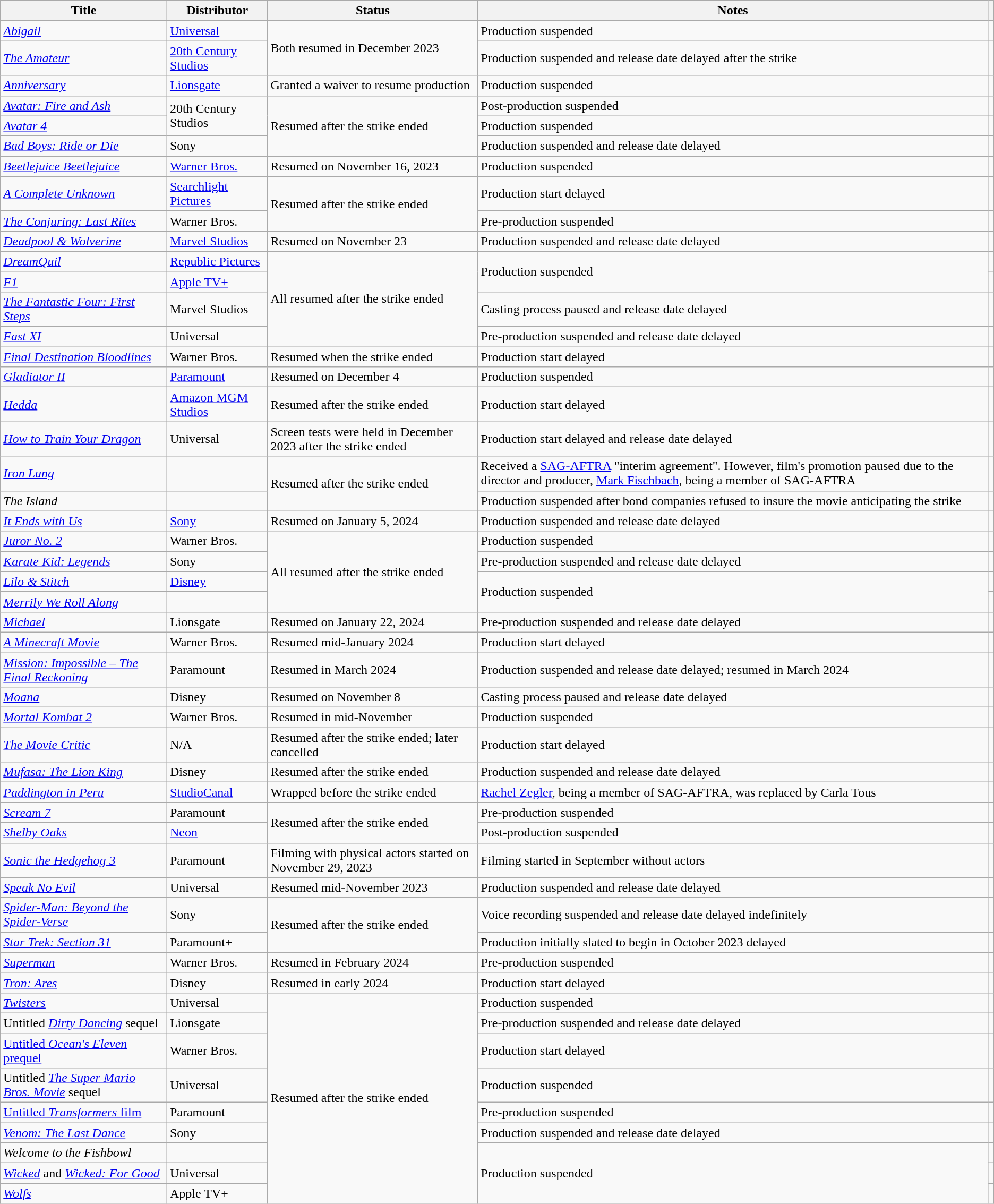<table class="wikitable sortable defaultcenter col1left">
<tr>
<th scope="col">Title</th>
<th scope="col">Distributor</th>
<th>Status</th>
<th scope="col">Notes</th>
<th scope="col" class="unsortable"></th>
</tr>
<tr>
<td><em><a href='#'>Abigail</a></em></td>
<td><a href='#'>Universal</a></td>
<td rowspan="2">Both resumed in December 2023</td>
<td>Production suspended</td>
<td></td>
</tr>
<tr>
<td><em><a href='#'>The Amateur</a></em></td>
<td><a href='#'>20th Century Studios</a></td>
<td>Production suspended and release date delayed after the strike</td>
<td></td>
</tr>
<tr>
<td><em><a href='#'>Anniversary</a></em></td>
<td><a href='#'>Lionsgate</a></td>
<td>Granted a waiver to resume production</td>
<td>Production suspended</td>
<td></td>
</tr>
<tr>
<td><em><a href='#'>Avatar: Fire and Ash</a></em></td>
<td rowspan="2">20th Century Studios</td>
<td rowspan="3">Resumed after the strike ended</td>
<td>Post-production suspended</td>
<td></td>
</tr>
<tr>
<td><em><a href='#'>Avatar 4</a></em></td>
<td>Production suspended</td>
<td></td>
</tr>
<tr>
<td><em><a href='#'>Bad Boys: Ride or Die</a></em></td>
<td>Sony</td>
<td>Production suspended and release date delayed</td>
<td></td>
</tr>
<tr>
<td><em><a href='#'>Beetlejuice Beetlejuice</a></em></td>
<td><a href='#'>Warner Bros.</a></td>
<td>Resumed on November 16, 2023</td>
<td>Production suspended</td>
<td></td>
</tr>
<tr>
<td><em><a href='#'>A Complete Unknown</a></em></td>
<td><a href='#'>Searchlight Pictures</a></td>
<td rowspan="2">Resumed after the strike ended</td>
<td>Production start delayed</td>
<td></td>
</tr>
<tr>
<td><em><a href='#'>The Conjuring: Last Rites</a></em></td>
<td>Warner Bros.</td>
<td>Pre-production suspended</td>
<td></td>
</tr>
<tr>
<td><em><a href='#'>Deadpool & Wolverine</a></em></td>
<td><a href='#'>Marvel Studios</a></td>
<td>Resumed on November 23</td>
<td>Production suspended and release date delayed</td>
<td></td>
</tr>
<tr>
<td><em><a href='#'>DreamQuil</a></em></td>
<td><a href='#'>Republic Pictures</a></td>
<td rowspan="4">All resumed after the strike ended</td>
<td rowspan="2">Production suspended</td>
<td></td>
</tr>
<tr>
<td><em><a href='#'>F1</a></em></td>
<td><a href='#'>Apple TV+</a></td>
<td></td>
</tr>
<tr>
<td><em><a href='#'>The Fantastic Four: First Steps</a></em></td>
<td>Marvel Studios</td>
<td>Casting process paused and release date delayed</td>
<td></td>
</tr>
<tr>
<td><em><a href='#'>Fast XI</a></em></td>
<td>Universal</td>
<td>Pre-production suspended and release date delayed</td>
<td></td>
</tr>
<tr>
<td><em><a href='#'>Final Destination Bloodlines</a></em></td>
<td>Warner Bros.</td>
<td>Resumed when the strike ended</td>
<td>Production start delayed</td>
<td></td>
</tr>
<tr>
<td><em><a href='#'>Gladiator II</a></em></td>
<td><a href='#'>Paramount</a></td>
<td>Resumed on December 4</td>
<td>Production suspended</td>
<td></td>
</tr>
<tr>
<td><em><a href='#'>Hedda</a></em></td>
<td><a href='#'>Amazon MGM Studios</a></td>
<td>Resumed after the strike ended</td>
<td>Production start delayed</td>
<td></td>
</tr>
<tr>
<td><a href='#'><em>How to Train Your Dragon</em></a></td>
<td>Universal</td>
<td>Screen tests were held in December 2023 after the strike ended</td>
<td>Production start delayed and release date delayed</td>
<td></td>
</tr>
<tr>
<td><em><a href='#'>Iron Lung</a></em></td>
<td></td>
<td rowspan="2">Resumed after the strike ended</td>
<td>Received a <a href='#'>SAG-AFTRA</a> "interim agreement". However, film's promotion paused due to the director and producer, <a href='#'>Mark Fischbach</a>, being a member of SAG-AFTRA</td>
<td></td>
</tr>
<tr>
<td><em>The Island</em></td>
<td></td>
<td>Production suspended after bond companies refused to insure the movie anticipating the strike</td>
<td></td>
</tr>
<tr>
<td><em><a href='#'>It Ends with Us</a></em></td>
<td><a href='#'>Sony</a></td>
<td>Resumed on January 5, 2024</td>
<td>Production suspended and release date delayed</td>
<td></td>
</tr>
<tr>
<td><em><a href='#'>Juror No. 2</a></em></td>
<td>Warner Bros.</td>
<td rowspan="4">All resumed after the strike ended</td>
<td>Production suspended</td>
<td></td>
</tr>
<tr>
<td><em><a href='#'>Karate Kid: Legends</a></em></td>
<td>Sony</td>
<td>Pre-production suspended and release date delayed</td>
<td></td>
</tr>
<tr>
<td><em><a href='#'>Lilo & Stitch</a></em></td>
<td><a href='#'>Disney</a></td>
<td rowspan="2">Production suspended</td>
<td></td>
</tr>
<tr>
<td><em><a href='#'>Merrily We Roll Along</a></em></td>
<td></td>
<td></td>
</tr>
<tr>
<td><em><a href='#'>Michael</a></em></td>
<td>Lionsgate</td>
<td>Resumed on January 22, 2024</td>
<td>Pre-production suspended and release date delayed</td>
<td></td>
</tr>
<tr>
<td><em><a href='#'>A Minecraft Movie</a></em></td>
<td>Warner Bros.</td>
<td>Resumed mid-January 2024</td>
<td>Production start delayed</td>
<td></td>
</tr>
<tr>
<td><em><a href='#'>Mission: Impossible – The Final Reckoning</a></em></td>
<td>Paramount</td>
<td>Resumed in March 2024</td>
<td>Production suspended and release date delayed; resumed in March 2024</td>
<td></td>
</tr>
<tr>
<td><em><a href='#'>Moana</a></em></td>
<td>Disney</td>
<td>Resumed on November 8</td>
<td>Casting process paused and release date delayed</td>
<td></td>
</tr>
<tr>
<td><em><a href='#'>Mortal Kombat 2</a></em></td>
<td>Warner Bros.</td>
<td>Resumed in mid-November</td>
<td>Production suspended</td>
<td></td>
</tr>
<tr>
<td><em><a href='#'>The Movie Critic</a></em></td>
<td>N/A</td>
<td>Resumed after the strike ended; later cancelled</td>
<td>Production start delayed</td>
<td></td>
</tr>
<tr>
<td><em><a href='#'>Mufasa: The Lion King</a></em></td>
<td>Disney</td>
<td>Resumed after the strike ended</td>
<td>Production suspended and release date delayed</td>
<td></td>
</tr>
<tr>
<td><em><a href='#'>Paddington in Peru</a></em></td>
<td><a href='#'>StudioCanal</a></td>
<td>Wrapped before the strike ended</td>
<td><a href='#'>Rachel Zegler</a>, being a member of SAG-AFTRA, was replaced by Carla Tous</td>
<td></td>
</tr>
<tr>
<td><em><a href='#'>Scream 7</a></em></td>
<td>Paramount</td>
<td rowspan="2">Resumed after the strike ended</td>
<td>Pre-production suspended</td>
<td></td>
</tr>
<tr>
<td><em><a href='#'>Shelby Oaks</a></em></td>
<td><a href='#'>Neon</a></td>
<td>Post-production suspended</td>
<td></td>
</tr>
<tr>
<td><em><a href='#'>Sonic the Hedgehog 3</a></em></td>
<td>Paramount</td>
<td>Filming with physical actors started on November 29, 2023</td>
<td>Filming started in September without actors</td>
<td></td>
</tr>
<tr>
<td><em><a href='#'>Speak No Evil</a></em></td>
<td>Universal</td>
<td>Resumed mid-November 2023</td>
<td>Production suspended and release date delayed</td>
<td></td>
</tr>
<tr>
<td><em><a href='#'>Spider-Man: Beyond the Spider-Verse</a></em></td>
<td>Sony</td>
<td rowspan="2">Resumed after the strike ended</td>
<td>Voice recording suspended and release date delayed indefinitely</td>
<td></td>
</tr>
<tr>
<td><em><a href='#'>Star Trek: Section 31</a></em></td>
<td>Paramount+</td>
<td>Production initially slated to begin in October 2023 delayed</td>
<td></td>
</tr>
<tr>
<td><em><a href='#'>Superman</a></em></td>
<td>Warner Bros.</td>
<td>Resumed in February 2024</td>
<td>Pre-production suspended</td>
<td></td>
</tr>
<tr>
<td><em><a href='#'>Tron: Ares</a></em></td>
<td>Disney</td>
<td>Resumed in early 2024</td>
<td>Production start delayed</td>
<td></td>
</tr>
<tr>
<td><em><a href='#'>Twisters</a></em></td>
<td>Universal</td>
<td rowspan="9">Resumed after the strike ended</td>
<td>Production suspended</td>
<td></td>
</tr>
<tr>
<td>Untitled <em><a href='#'>Dirty Dancing</a></em> sequel</td>
<td>Lionsgate</td>
<td>Pre-production suspended and release date delayed</td>
<td></td>
</tr>
<tr>
<td><a href='#'>Untitled <em>Ocean's Eleven</em> prequel</a></td>
<td>Warner Bros.</td>
<td>Production start delayed</td>
<td></td>
</tr>
<tr>
<td>Untitled <em><a href='#'>The Super Mario Bros. Movie</a></em> sequel</td>
<td>Universal</td>
<td>Production suspended</td>
<td></td>
</tr>
<tr>
<td><a href='#'>Untitled <em>Transformers</em> film</a></td>
<td>Paramount</td>
<td>Pre-production suspended</td>
<td></td>
</tr>
<tr>
<td><em><a href='#'>Venom: The Last Dance</a></em></td>
<td>Sony</td>
<td>Production suspended and release date delayed</td>
<td></td>
</tr>
<tr>
<td><em>Welcome to the Fishbowl</em></td>
<td></td>
<td rowspan="3">Production suspended</td>
<td></td>
</tr>
<tr>
<td><em><a href='#'>Wicked</a></em> and <em><a href='#'>Wicked: For Good</a></em></td>
<td>Universal</td>
<td></td>
</tr>
<tr>
<td><em><a href='#'>Wolfs</a></em></td>
<td>Apple TV+</td>
<td></td>
</tr>
</table>
